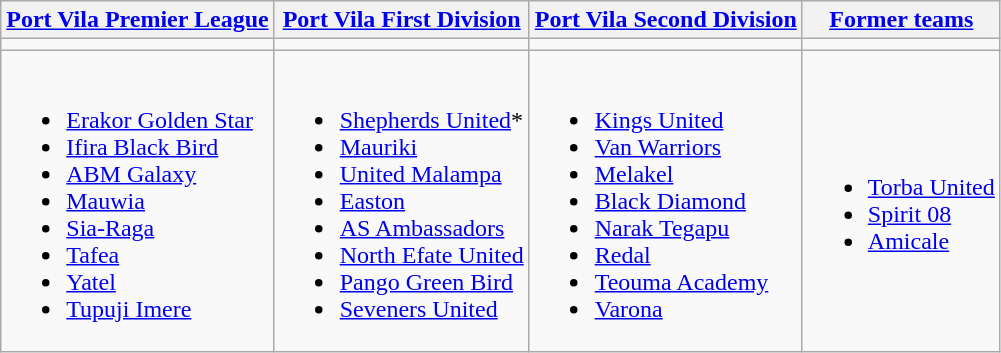<table class="wikitable">
<tr>
<th><a href='#'>Port Vila Premier League</a></th>
<th><a href='#'>Port Vila First Division</a></th>
<th><a href='#'>Port Vila Second Division</a></th>
<th><a href='#'>Former teams</a></th>
</tr>
<tr>
<td></td>
<td></td>
<td></td>
<td></td>
</tr>
<tr>
<td><br><ul><li><a href='#'>Erakor Golden Star</a></li><li><a href='#'>Ifira Black Bird</a></li><li><a href='#'>ABM Galaxy</a></li><li><a href='#'>Mauwia</a></li><li><a href='#'>Sia-Raga</a></li><li><a href='#'>Tafea</a></li><li><a href='#'>Yatel</a></li><li><a href='#'>Tupuji Imere</a></li></ul></td>
<td><br><ul><li><a href='#'>Shepherds United</a>*</li><li><a href='#'>Mauriki</a></li><li><a href='#'>United Malampa</a></li><li><a href='#'>Easton</a></li><li><a href='#'>AS Ambassadors</a></li><li><a href='#'>North Efate United</a></li><li><a href='#'>Pango Green Bird</a></li><li><a href='#'>Seveners United</a></li></ul></td>
<td><br><ul><li><a href='#'>Kings United</a></li><li><a href='#'>Van Warriors</a></li><li><a href='#'>Melakel</a></li><li><a href='#'>Black Diamond</a></li><li><a href='#'>Narak Tegapu</a></li><li><a href='#'>Redal</a></li><li><a href='#'>Teouma Academy</a></li><li><a href='#'>Varona</a></li></ul></td>
<td><br><ul><li><a href='#'>Torba United</a></li><li><a href='#'>Spirit 08</a></li><li><a href='#'>Amicale</a></li></ul></td>
</tr>
</table>
